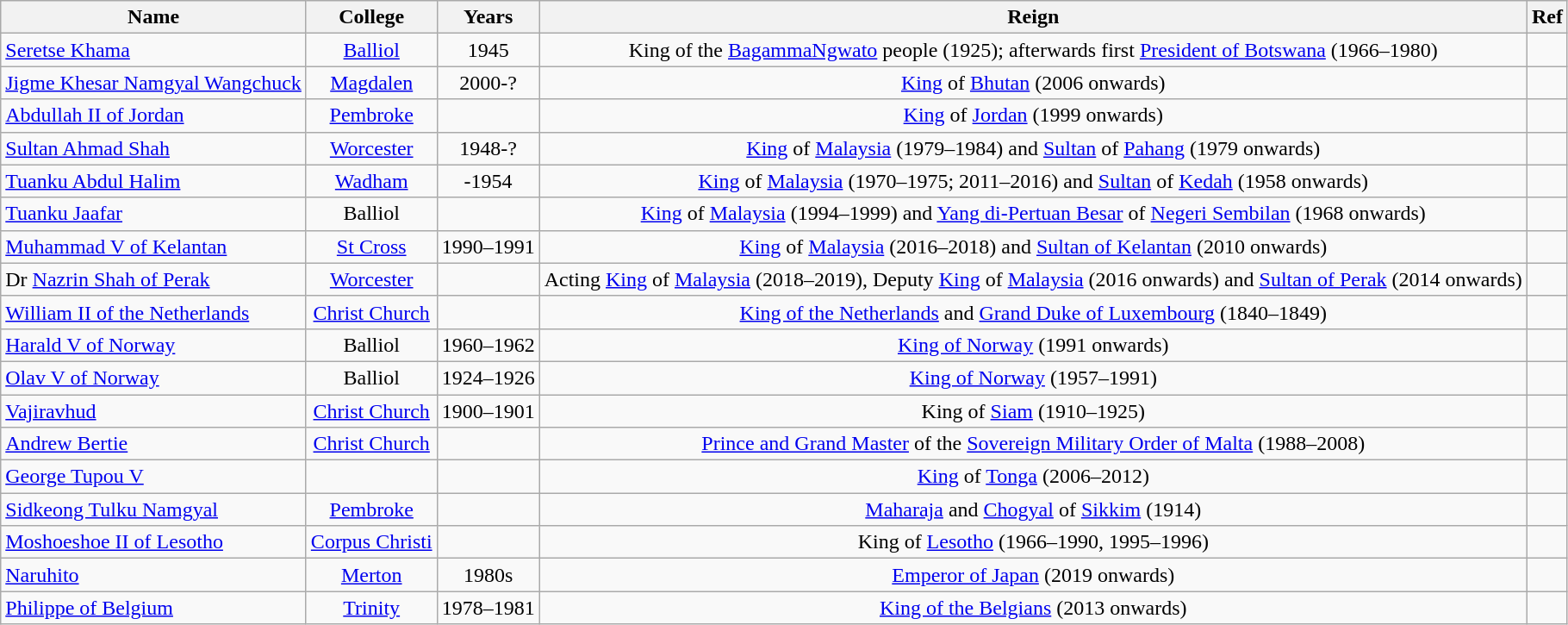<table class="wikitable sortable" style="text-align:center; vertical-align:top;">
<tr>
<th>Name</th>
<th>College</th>
<th>Years</th>
<th>Reign</th>
<th>Ref</th>
</tr>
<tr>
<td style="text-align:left;"><a href='#'>Seretse Khama</a></td>
<td><a href='#'>Balliol</a></td>
<td>1945</td>
<td>King of the <a href='#'>BagammaNgwato</a> people (1925); afterwards first <a href='#'>President of Botswana</a> (1966–1980)</td>
<td></td>
</tr>
<tr>
<td style="text-align:left;"><a href='#'>Jigme Khesar Namgyal Wangchuck</a></td>
<td><a href='#'>Magdalen</a></td>
<td>2000-?</td>
<td><a href='#'>King</a> of <a href='#'>Bhutan</a> (2006 onwards)</td>
<td></td>
</tr>
<tr>
<td style="text-align:left;"><a href='#'>Abdullah II of Jordan</a></td>
<td><a href='#'>Pembroke</a></td>
<td></td>
<td><a href='#'>King</a> of <a href='#'>Jordan</a> (1999 onwards)</td>
<td></td>
</tr>
<tr>
<td style="text-align:left;"><a href='#'>Sultan Ahmad Shah</a></td>
<td><a href='#'>Worcester</a></td>
<td>1948-?</td>
<td><a href='#'>King</a> of <a href='#'>Malaysia</a> (1979–1984) and <a href='#'>Sultan</a> of <a href='#'>Pahang</a> (1979 onwards)</td>
<td></td>
</tr>
<tr>
<td style="text-align:left;"><a href='#'>Tuanku Abdul Halim</a></td>
<td><a href='#'>Wadham</a></td>
<td>-1954</td>
<td><a href='#'>King</a> of <a href='#'>Malaysia</a> (1970–1975; 2011–2016) and <a href='#'>Sultan</a> of <a href='#'>Kedah</a> (1958 onwards)</td>
<td></td>
</tr>
<tr>
<td style="text-align:left;"><a href='#'>Tuanku Jaafar</a></td>
<td>Balliol</td>
<td></td>
<td><a href='#'>King</a> of <a href='#'>Malaysia</a> (1994–1999) and <a href='#'>Yang di-Pertuan Besar</a> of <a href='#'>Negeri Sembilan</a> (1968 onwards)</td>
<td></td>
</tr>
<tr>
<td style="text-align:left;"><a href='#'>Muhammad V of Kelantan</a></td>
<td><a href='#'>St Cross</a></td>
<td>1990–1991</td>
<td><a href='#'>King</a> of <a href='#'>Malaysia</a> (2016–2018) and <a href='#'>Sultan of Kelantan</a> (2010 onwards)</td>
<td></td>
</tr>
<tr>
<td style="text-align:left;">Dr <a href='#'>Nazrin Shah of Perak</a></td>
<td><a href='#'>Worcester</a></td>
<td></td>
<td>Acting <a href='#'>King</a> of <a href='#'>Malaysia</a> (2018–2019), Deputy <a href='#'>King</a> of <a href='#'>Malaysia</a> (2016 onwards) and <a href='#'>Sultan of Perak</a> (2014 onwards)</td>
<td></td>
</tr>
<tr>
<td style="text-align:left;"><a href='#'>William II of the Netherlands</a></td>
<td><a href='#'>Christ Church</a></td>
<td></td>
<td><a href='#'>King of the Netherlands</a> and <a href='#'>Grand Duke of Luxembourg</a> (1840–1849)</td>
<td></td>
</tr>
<tr>
<td style="text-align:left;"><a href='#'>Harald V of Norway</a></td>
<td>Balliol</td>
<td>1960–1962</td>
<td><a href='#'>King of Norway</a> (1991 onwards)</td>
<td></td>
</tr>
<tr>
<td style="text-align:left;"><a href='#'>Olav V of Norway</a></td>
<td>Balliol</td>
<td>1924–1926</td>
<td><a href='#'>King of Norway</a> (1957–1991)</td>
<td></td>
</tr>
<tr>
<td style="text-align:left;"><a href='#'>Vajiravhud</a></td>
<td><a href='#'>Christ Church</a></td>
<td>1900–1901</td>
<td>King of <a href='#'>Siam</a> (1910–1925)</td>
<td></td>
</tr>
<tr>
<td style="text-align:left;"><a href='#'>Andrew Bertie</a></td>
<td><a href='#'>Christ Church</a></td>
<td></td>
<td><a href='#'>Prince and Grand Master</a> of the <a href='#'>Sovereign Military Order of Malta</a> (1988–2008)</td>
<td></td>
</tr>
<tr>
<td style="text-align:left;"><a href='#'>George Tupou V</a></td>
<td></td>
<td></td>
<td><a href='#'>King</a> of <a href='#'>Tonga</a> (2006–2012)</td>
<td></td>
</tr>
<tr>
<td style="text-align:left;"><a href='#'>Sidkeong Tulku Namgyal</a></td>
<td><a href='#'>Pembroke</a></td>
<td></td>
<td><a href='#'>Maharaja</a> and <a href='#'>Chogyal</a> of <a href='#'>Sikkim</a> (1914)</td>
<td></td>
</tr>
<tr>
<td style="text-align:left;"><a href='#'>Moshoeshoe II of Lesotho</a></td>
<td><a href='#'>Corpus Christi</a></td>
<td></td>
<td>King of <a href='#'>Lesotho</a> (1966–1990, 1995–1996)</td>
<td></td>
</tr>
<tr>
<td style="text-align:left;"><a href='#'>Naruhito</a></td>
<td><a href='#'>Merton</a></td>
<td>1980s</td>
<td><a href='#'>Emperor of Japan</a> (2019 onwards)</td>
<td></td>
</tr>
<tr>
<td style="text-align:left;"><a href='#'>Philippe of Belgium</a></td>
<td><a href='#'>Trinity</a></td>
<td>1978–1981</td>
<td><a href='#'>King of the Belgians</a> (2013 onwards)</td>
<td></td>
</tr>
</table>
